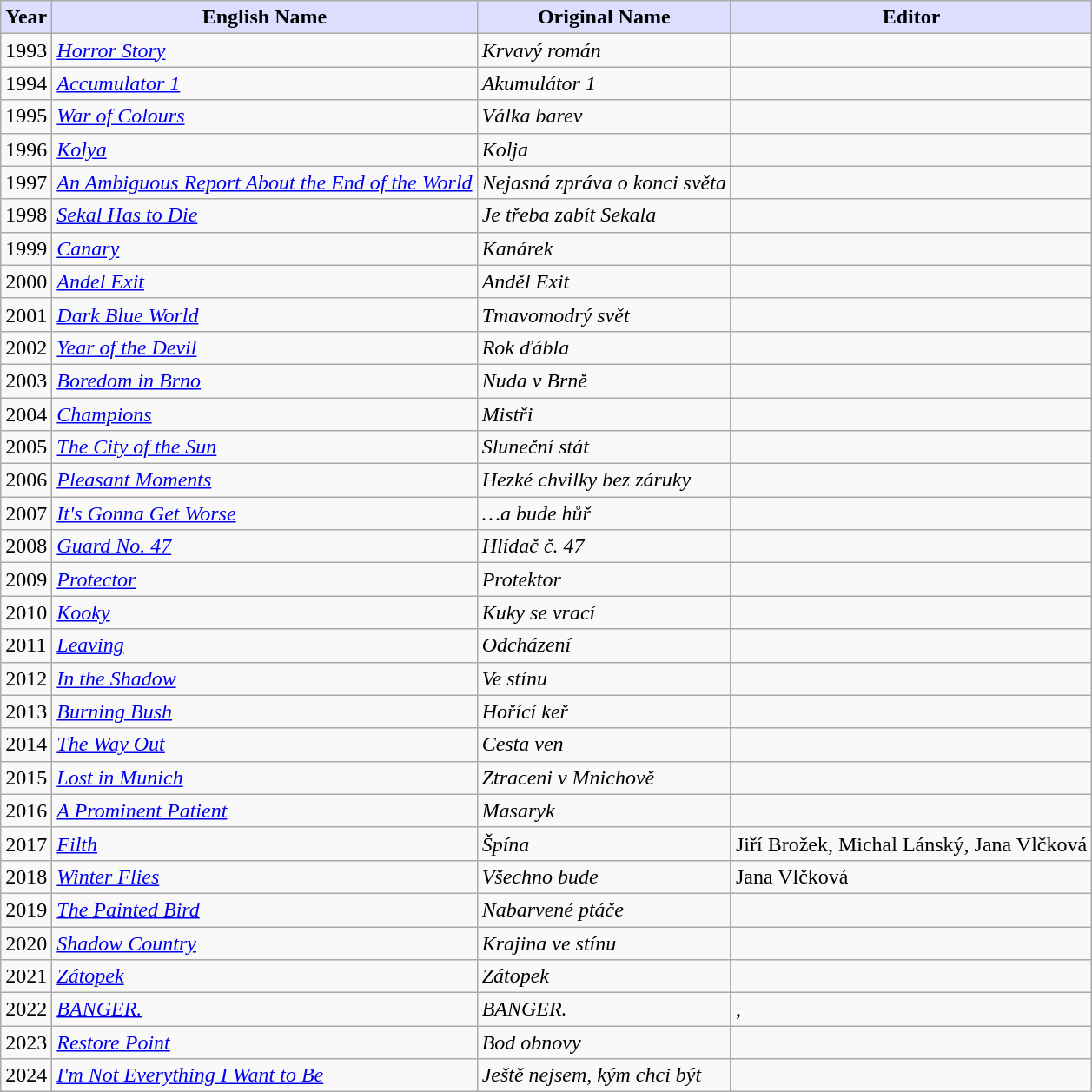<table class="wikitable sortable">
<tr>
<th style="background:#DDDDFF;">Year</th>
<th style="background:#DDDDFF;">English Name</th>
<th style="background:#DDDDFF;">Original Name</th>
<th style="background:#DDDDFF;">Editor</th>
</tr>
<tr>
<td>1993</td>
<td><em><a href='#'>Horror Story</a></em></td>
<td><em>Krvavý román</em></td>
<td></td>
</tr>
<tr>
<td>1994</td>
<td><em><a href='#'>Accumulator 1</a></em></td>
<td><em>Akumulátor 1</em></td>
<td></td>
</tr>
<tr>
<td>1995</td>
<td><em><a href='#'>War of Colours</a></em></td>
<td><em>Válka barev</em></td>
<td></td>
</tr>
<tr>
<td>1996</td>
<td><em><a href='#'>Kolya</a></em></td>
<td><em>Kolja</em></td>
<td></td>
</tr>
<tr>
<td>1997</td>
<td><em><a href='#'>An Ambiguous Report About the End of the World</a></em></td>
<td><em>Nejasná zpráva o konci světa</em></td>
<td></td>
</tr>
<tr>
<td>1998</td>
<td><em><a href='#'>Sekal Has to Die</a></em></td>
<td><em>Je třeba zabít Sekala</em></td>
<td></td>
</tr>
<tr>
<td>1999</td>
<td><em><a href='#'>Canary</a></em></td>
<td><em>Kanárek</em></td>
<td></td>
</tr>
<tr>
<td>2000</td>
<td><em><a href='#'>Andel Exit</a></em></td>
<td><em>Anděl Exit</em></td>
<td></td>
</tr>
<tr>
<td>2001</td>
<td><em><a href='#'>Dark Blue World</a></em></td>
<td><em>Tmavomodrý svět</em></td>
<td></td>
</tr>
<tr>
<td>2002</td>
<td><em><a href='#'>Year of the Devil</a></em></td>
<td><em>Rok ďábla</em></td>
<td></td>
</tr>
<tr>
<td>2003</td>
<td><em><a href='#'>Boredom in Brno</a></em></td>
<td><em>Nuda v Brně</em></td>
<td></td>
</tr>
<tr>
<td>2004</td>
<td><em><a href='#'>Champions</a></em></td>
<td><em>Mistři</em></td>
<td></td>
</tr>
<tr>
<td>2005</td>
<td><em><a href='#'>The City of the Sun</a></em></td>
<td><em>Sluneční stát</em></td>
<td></td>
</tr>
<tr>
<td>2006</td>
<td><em><a href='#'>Pleasant Moments</a></em></td>
<td><em>Hezké chvilky bez záruky</em></td>
<td></td>
</tr>
<tr>
<td>2007</td>
<td><em><a href='#'>It's Gonna Get Worse</a></em></td>
<td><em>…a bude hůř</em></td>
<td></td>
</tr>
<tr>
<td>2008</td>
<td><em><a href='#'>Guard No. 47</a></em></td>
<td><em>Hlídač č. 47</em></td>
<td></td>
</tr>
<tr>
<td>2009</td>
<td><em><a href='#'>Protector</a></em></td>
<td><em>Protektor</em></td>
<td></td>
</tr>
<tr>
<td>2010</td>
<td><em><a href='#'>Kooky</a></em></td>
<td><em>Kuky se vrací</em></td>
<td></td>
</tr>
<tr>
<td>2011</td>
<td><em><a href='#'>Leaving</a></em></td>
<td><em>Odcházení</em></td>
<td></td>
</tr>
<tr>
<td>2012</td>
<td><em><a href='#'>In the Shadow</a></em></td>
<td><em>Ve stínu</em></td>
<td></td>
</tr>
<tr>
<td>2013</td>
<td><em><a href='#'>Burning Bush</a></em></td>
<td><em>Hořící keř</em></td>
<td></td>
</tr>
<tr>
<td>2014</td>
<td><em><a href='#'>The Way Out</a></em></td>
<td><em>Cesta ven</em></td>
<td></td>
</tr>
<tr>
<td>2015</td>
<td><em><a href='#'>Lost in Munich</a></em></td>
<td><em>Ztraceni v Mnichově</em></td>
<td></td>
</tr>
<tr>
<td>2016</td>
<td><em><a href='#'>A Prominent Patient</a></em></td>
<td><em>Masaryk</em></td>
<td></td>
</tr>
<tr>
<td>2017</td>
<td><em><a href='#'>Filth</a></em></td>
<td><em>Špína</em></td>
<td>Jiří Brožek, Michal Lánský, Jana Vlčková</td>
</tr>
<tr>
<td>2018</td>
<td><em><a href='#'>Winter Flies</a></em></td>
<td><em>Všechno bude</em></td>
<td>Jana Vlčková</td>
</tr>
<tr>
<td>2019</td>
<td><em><a href='#'>The Painted Bird</a></em></td>
<td><em>Nabarvené ptáče</em></td>
<td></td>
</tr>
<tr>
<td>2020</td>
<td><em><a href='#'>Shadow Country</a></em></td>
<td><em>Krajina ve stínu</em></td>
<td></td>
</tr>
<tr>
<td>2021</td>
<td><em><a href='#'>Zátopek</a></em></td>
<td><em>Zátopek</em></td>
<td></td>
</tr>
<tr>
<td>2022</td>
<td><em><a href='#'>BANGER.</a></em></td>
<td><em>BANGER.</em></td>
<td>, </td>
</tr>
<tr>
<td>2023</td>
<td><em><a href='#'>Restore Point</a></em></td>
<td><em>Bod obnovy</em></td>
<td></td>
</tr>
<tr>
<td>2024</td>
<td><em><a href='#'>I'm Not Everything I Want to Be</a></em></td>
<td><em>Ještě nejsem, kým chci být</em></td>
<td></td>
</tr>
</table>
